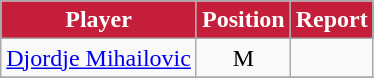<table class=wikitable>
<tr>
<th style="background:#C41E3A; color:white; text-align:center;">Player</th>
<th style="background:#C41E3A; color:white; text-align:center;">Position</th>
<th style="background:#C41E3A; color:white; text-align:center;">Report</th>
</tr>
<tr>
<td> <a href='#'>Djordje Mihailovic</a></td>
<td style="text-align:center;">M</td>
<td style="text-align:center;"></td>
</tr>
<tr>
</tr>
</table>
